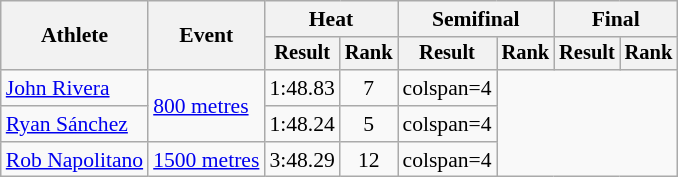<table class="wikitable" style="font-size:90%">
<tr>
<th rowspan="2">Athlete</th>
<th rowspan="2">Event</th>
<th colspan="2">Heat</th>
<th colspan="2">Semifinal</th>
<th colspan="2">Final</th>
</tr>
<tr style="font-size:95%">
<th>Result</th>
<th>Rank</th>
<th>Result</th>
<th>Rank</th>
<th>Result</th>
<th>Rank</th>
</tr>
<tr align=center>
<td align=left><a href='#'>John Rivera</a></td>
<td align=left rowspan=2><a href='#'>800 metres</a></td>
<td>1:48.83</td>
<td>7</td>
<td>colspan=4 </td>
</tr>
<tr align=center>
<td align=left><a href='#'>Ryan Sánchez</a></td>
<td>1:48.24</td>
<td>5</td>
<td>colspan=4 </td>
</tr>
<tr align=center>
<td align=left><a href='#'>Rob Napolitano</a></td>
<td align=left><a href='#'>1500 metres</a></td>
<td>3:48.29</td>
<td>12</td>
<td>colspan=4 </td>
</tr>
</table>
